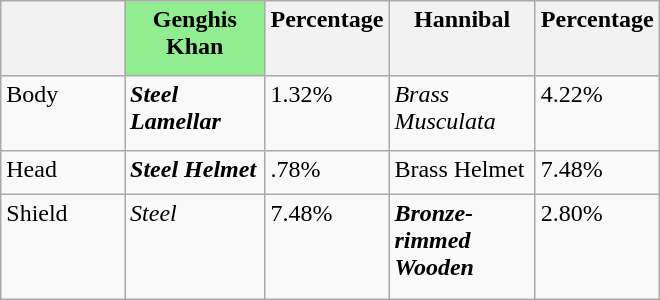<table class="wikitable" style="text-align:left; width:440px; height:200px">
<tr valign="top">
<th style="width:120px;"></th>
<th style="width:120px; background:lightgreen;">Genghis Khan</th>
<th style="width:40px;">Percentage</th>
<th style="width:120px;">Hannibal</th>
<th style="width:40px;">Percentage</th>
</tr>
<tr valign="top">
<td>Body</td>
<td><strong><em>Steel Lamellar</em></strong></td>
<td>1.32%</td>
<td><em>Brass Musculata</em></td>
<td>4.22%</td>
</tr>
<tr valign="top">
<td>Head</td>
<td><strong><em>Steel Helmet</em></strong></td>
<td>.78%</td>
<td>Brass Helmet</td>
<td>7.48%</td>
</tr>
<tr valign="top">
<td>Shield</td>
<td><em>Steel</em></td>
<td>7.48%</td>
<td><strong><em>Bronze-rimmed Wooden</em></strong></td>
<td>2.80%</td>
</tr>
</table>
